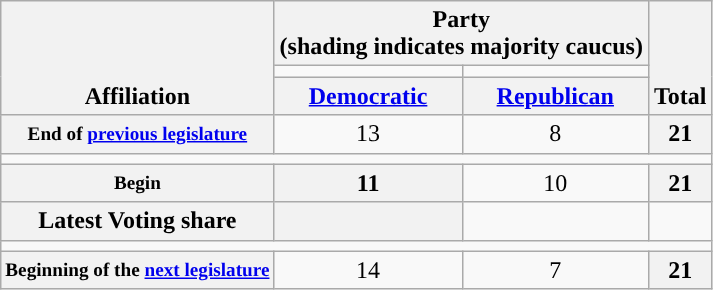<table class="wikitable" style="text-align:center">
<tr style="vertical-align:bottom;";">
<th rowspan=3>Affiliation</th>
<th colspan=2>Party<div>(shading indicates majority caucus)</div></th>
<th rowspan=3>Total</th>
</tr>
<tr style="height:5px">
<td style="background-color:"></td>
<td style="background-color:"></td>
</tr>
<tr>
<th><a href='#'>Democratic</a></th>
<th><a href='#'>Republican</a></th>
</tr>
<tr>
<th style="font-size:80%">End of <a href='#'>previous legislature</a></th>
<td>13</td>
<td>8</td>
<th>21</th>
</tr>
<tr>
<td colspan=7></td>
</tr>
<tr>
<th style="font-size:80%">Begin</th>
<th>11</th>
<td>10</td>
<th>21</th>
</tr>
<tr>
<th>Latest Voting share</th>
<th></th>
<td></td>
<td></td>
</tr>
<tr>
<td colspan=7></td>
</tr>
<tr>
<th style="font-size:80%">Beginning of the <a href='#'>next legislature</a></th>
<td>14</td>
<td>7</td>
<th>21</th>
</tr>
</table>
